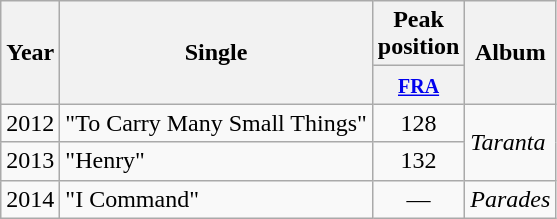<table class="wikitable">
<tr>
<th rowspan=2>Year</th>
<th rowspan=2>Single</th>
<th>Peak<br>position</th>
<th rowspan=2>Album</th>
</tr>
<tr>
<th style="text-align:center"><small><a href='#'>FRA</a><br></small></th>
</tr>
<tr>
<td>2012</td>
<td>"To Carry Many Small Things"</td>
<td align="center">128</td>
<td rowspan=2><em>Taranta</em></td>
</tr>
<tr>
<td>2013</td>
<td>"Henry"</td>
<td align="center">132</td>
</tr>
<tr>
<td>2014</td>
<td>"I Command"</td>
<td align="center">—</td>
<td align="center" rowspan=1><em>Parades</em></td>
</tr>
</table>
